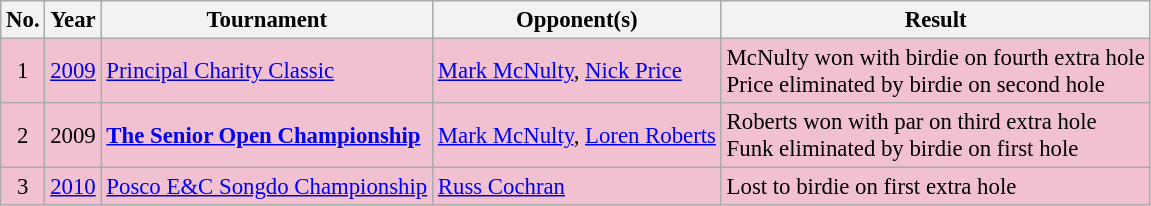<table class="wikitable" style="font-size:95%;">
<tr>
<th>No.</th>
<th>Year</th>
<th>Tournament</th>
<th>Opponent(s)</th>
<th>Result</th>
</tr>
<tr style="background:#F2C1D1;">
<td align=center>1</td>
<td><a href='#'>2009</a></td>
<td><a href='#'>Principal Charity Classic</a></td>
<td> <a href='#'>Mark McNulty</a>,  <a href='#'>Nick Price</a></td>
<td>McNulty won with birdie on fourth extra hole<br>Price eliminated by birdie on second hole</td>
</tr>
<tr style="background:#F2C1D1;">
<td align=center>2</td>
<td>2009</td>
<td><strong><a href='#'>The Senior Open Championship</a></strong></td>
<td> <a href='#'>Mark McNulty</a>,  <a href='#'>Loren Roberts</a></td>
<td>Roberts won with par on third extra hole<br>Funk eliminated by birdie on first hole</td>
</tr>
<tr style="background:#F2C1D1;">
<td align=center>3</td>
<td><a href='#'>2010</a></td>
<td><a href='#'>Posco E&C Songdo Championship</a></td>
<td> <a href='#'>Russ Cochran</a></td>
<td>Lost to birdie on first extra hole</td>
</tr>
</table>
